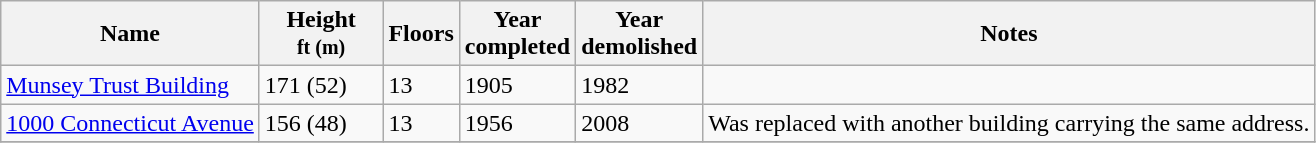<table class="wikitable sortable">
<tr>
<th>Name</th>
<th width="75">Height<br><small>ft (m)</small></th>
<th>Floors</th>
<th>Year<br>completed</th>
<th>Year<br>demolished</th>
<th class="unsortable">Notes</th>
</tr>
<tr>
<td><a href='#'>Munsey Trust Building</a></td>
<td>171 (52)</td>
<td>13</td>
<td>1905</td>
<td>1982</td>
<td></td>
</tr>
<tr>
<td><a href='#'>1000 Connecticut Avenue</a></td>
<td>156 (48)</td>
<td>13</td>
<td>1956</td>
<td>2008</td>
<td>Was replaced with another building carrying the same address.</td>
</tr>
<tr>
</tr>
</table>
